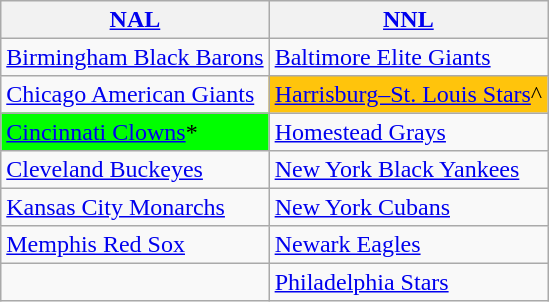<table class="wikitable" style="font-size:100%;line-height:1.1;">
<tr>
<th><a href='#'>NAL</a></th>
<th><a href='#'>NNL</a></th>
</tr>
<tr>
<td><a href='#'>Birmingham Black Barons</a></td>
<td><a href='#'>Baltimore Elite Giants</a></td>
</tr>
<tr>
<td><a href='#'>Chicago American Giants</a></td>
<td style="background-color: #FFC40C;"><a href='#'>Harrisburg–St. Louis Stars</a>^</td>
</tr>
<tr>
<td style="background-color: #00FF00;"><a href='#'>Cincinnati Clowns</a>*</td>
<td><a href='#'>Homestead Grays</a></td>
</tr>
<tr>
<td><a href='#'>Cleveland Buckeyes</a></td>
<td><a href='#'>New York Black Yankees</a></td>
</tr>
<tr>
<td><a href='#'>Kansas City Monarchs</a></td>
<td><a href='#'>New York Cubans</a></td>
</tr>
<tr>
<td><a href='#'>Memphis Red Sox</a></td>
<td><a href='#'>Newark Eagles</a></td>
</tr>
<tr>
<td> </td>
<td><a href='#'>Philadelphia Stars</a></td>
</tr>
</table>
